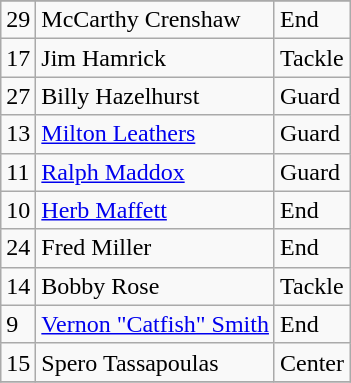<table class="wikitable">
<tr>
</tr>
<tr>
<td>29</td>
<td>McCarthy Crenshaw</td>
<td>End</td>
</tr>
<tr>
<td>17</td>
<td>Jim Hamrick</td>
<td>Tackle</td>
</tr>
<tr>
<td>27</td>
<td>Billy Hazelhurst</td>
<td>Guard</td>
</tr>
<tr>
<td>13</td>
<td><a href='#'>Milton Leathers</a></td>
<td>Guard</td>
</tr>
<tr>
<td>11</td>
<td><a href='#'>Ralph Maddox</a></td>
<td>Guard</td>
</tr>
<tr>
<td>10</td>
<td><a href='#'>Herb Maffett</a></td>
<td>End</td>
</tr>
<tr>
<td>24</td>
<td>Fred Miller</td>
<td>End</td>
</tr>
<tr>
<td>14</td>
<td>Bobby Rose</td>
<td>Tackle</td>
</tr>
<tr>
<td>9</td>
<td><a href='#'>Vernon "Catfish" Smith</a></td>
<td>End</td>
</tr>
<tr>
<td>15</td>
<td>Spero Tassapoulas</td>
<td>Center</td>
</tr>
<tr>
</tr>
</table>
